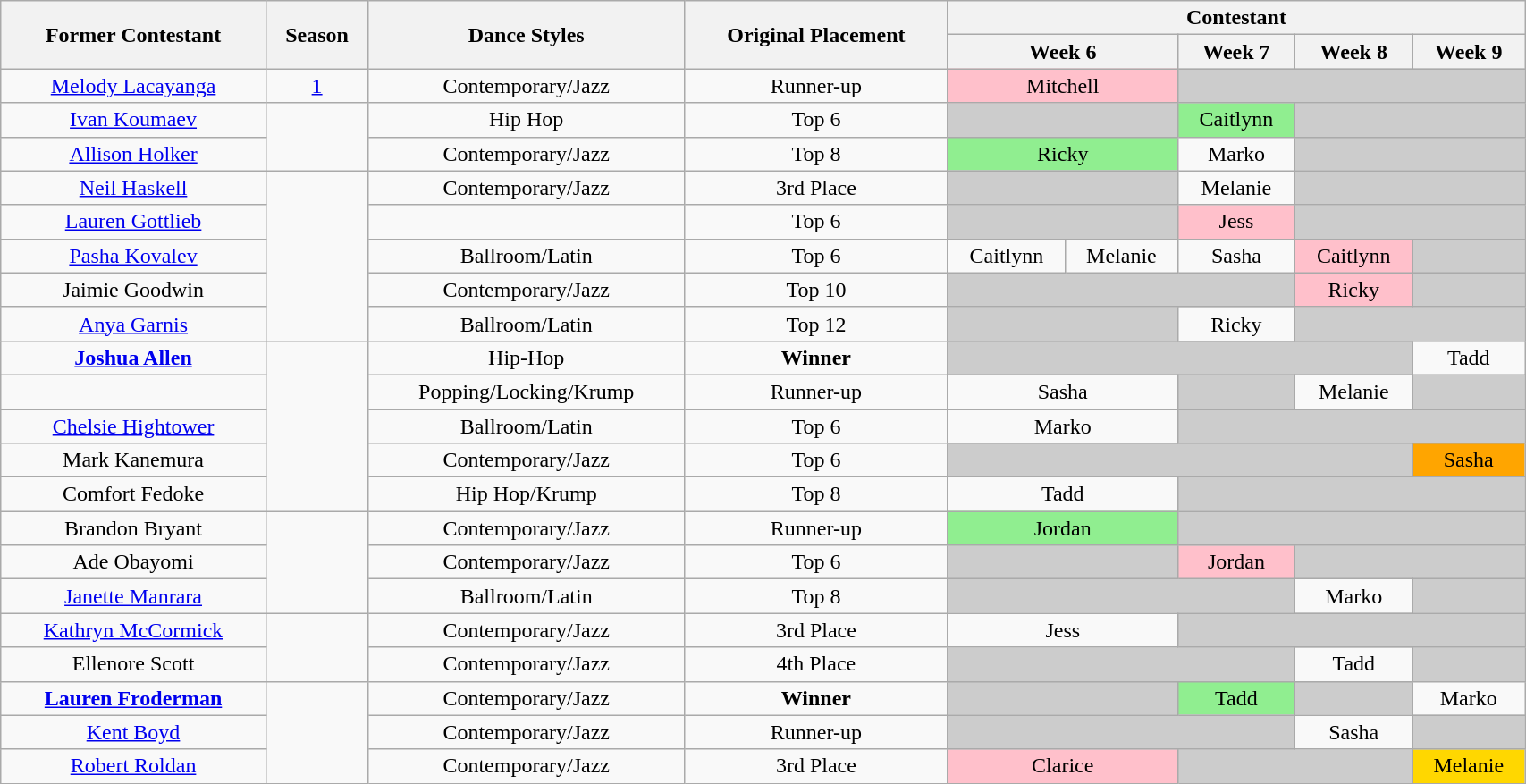<table class="wikitable"  style="width:90%; text-align:center;">
<tr>
<th rowspan="2">Former Contestant</th>
<th rowspan="2">Season</th>
<th rowspan="2">Dance Styles</th>
<th rowspan="2">Original Placement</th>
<th colspan="6">Contestant</th>
</tr>
<tr>
<th colspan="2">Week 6</th>
<th>Week 7</th>
<th>Week 8</th>
<th>Week 9</th>
</tr>
<tr>
<td><a href='#'>Melody Lacayanga</a></td>
<td><a href='#'>1</a></td>
<td>Contemporary/Jazz</td>
<td>Runner-up</td>
<td style="background:pink;" colspan="2">Mitchell</td>
<td style="background:#ccc;" colspan="4"></td>
</tr>
<tr>
<td><a href='#'>Ivan Koumaev</a></td>
<td rowspan=2></td>
<td>Hip Hop</td>
<td>Top 6</td>
<td style="background:#ccc;" colspan="2"></td>
<td style="background:lightgreen;">Caitlynn</td>
<td style="background:#ccc;" colspan="3"></td>
</tr>
<tr>
<td><a href='#'>Allison Holker</a></td>
<td>Contemporary/Jazz</td>
<td>Top 8</td>
<td style="background:lightgreen;" colspan="2">Ricky</td>
<td>Marko</td>
<td style="background:#ccc;" colspan="3"></td>
</tr>
<tr>
<td><a href='#'>Neil Haskell</a></td>
<td rowspan=5></td>
<td>Contemporary/Jazz</td>
<td>3rd Place</td>
<td style="background:#ccc;" colspan="2"></td>
<td>Melanie</td>
<td style="background:#ccc;" colspan="3"></td>
</tr>
<tr>
<td><a href='#'>Lauren Gottlieb</a></td>
<td></td>
<td>Top 6</td>
<td style="background:#ccc;" colspan="2"></td>
<td style="background:pink;">Jess</td>
<td style="background:#ccc;" colspan="3"></td>
</tr>
<tr>
<td><a href='#'>Pasha Kovalev</a></td>
<td>Ballroom/Latin</td>
<td>Top 6</td>
<td>Caitlynn</td>
<td>Melanie</td>
<td>Sasha</td>
<td style="background:pink;">Caitlynn</td>
<td style="background:#ccc;" colspan="2"></td>
</tr>
<tr>
<td>Jaimie Goodwin</td>
<td>Contemporary/Jazz</td>
<td>Top 10</td>
<td style="background:#ccc;" colspan="3"></td>
<td style="background:pink;">Ricky</td>
<td style="background:#ccc;"></td>
</tr>
<tr>
<td><a href='#'>Anya Garnis</a></td>
<td>Ballroom/Latin</td>
<td>Top 12</td>
<td style="background:#ccc;" colspan="2"></td>
<td>Ricky</td>
<td style="background:#ccc;" colspan="3"></td>
</tr>
<tr>
<td><strong><a href='#'>Joshua Allen</a></strong></td>
<td rowspan=5></td>
<td>Hip-Hop</td>
<td><strong>Winner</strong></td>
<td style="background:#ccc;" colspan="4"></td>
<td>Tadd</td>
</tr>
<tr>
<td></td>
<td>Popping/Locking/Krump</td>
<td>Runner-up</td>
<td colspan="2">Sasha</td>
<td style="background:#ccc;"></td>
<td>Melanie</td>
<td style="background:#ccc;"></td>
</tr>
<tr>
<td><a href='#'>Chelsie Hightower</a></td>
<td>Ballroom/Latin</td>
<td>Top 6</td>
<td colspan="2">Marko</td>
<td style="background:#ccc;" colspan="4"></td>
</tr>
<tr>
<td>Mark Kanemura</td>
<td>Contemporary/Jazz</td>
<td>Top 6</td>
<td style="background:#ccc;" colspan="4"></td>
<td style="background:orange;">Sasha</td>
</tr>
<tr>
<td>Comfort Fedoke</td>
<td>Hip Hop/Krump</td>
<td>Top 8</td>
<td colspan="2">Tadd</td>
<td style="background:#ccc;" colspan="4"></td>
</tr>
<tr>
<td>Brandon Bryant</td>
<td rowspan=3></td>
<td>Contemporary/Jazz</td>
<td>Runner-up</td>
<td style="background:lightgreen;" colspan="2">Jordan</td>
<td style="background:#ccc;" colspan="4"></td>
</tr>
<tr>
<td>Ade Obayomi</td>
<td>Contemporary/Jazz</td>
<td>Top 6</td>
<td style="background:#ccc;" colspan="2"></td>
<td style="background:pink;">Jordan</td>
<td style="background:#ccc;" colspan="3"></td>
</tr>
<tr>
<td><a href='#'>Janette Manrara</a></td>
<td>Ballroom/Latin</td>
<td>Top 8</td>
<td style="background:#ccc;" colspan="3"></td>
<td>Marko</td>
<td style="background:#ccc;"></td>
</tr>
<tr>
<td><a href='#'>Kathryn McCormick</a></td>
<td rowspan=2></td>
<td>Contemporary/Jazz</td>
<td>3rd Place</td>
<td colspan="2">Jess</td>
<td style="background:#ccc;" colspan="4"></td>
</tr>
<tr>
<td>Ellenore Scott</td>
<td>Contemporary/Jazz</td>
<td>4th Place</td>
<td style="background:#ccc;" colspan="3"></td>
<td>Tadd</td>
<td style="background:#ccc;"></td>
</tr>
<tr>
<td><strong><a href='#'>Lauren Froderman</a></strong></td>
<td rowspan=3></td>
<td>Contemporary/Jazz</td>
<td><strong>Winner</strong></td>
<td style="background:#ccc;" colspan="2"></td>
<td style="background:lightgreen;">Tadd</td>
<td style="background:#ccc;"></td>
<td>Marko</td>
</tr>
<tr>
<td><a href='#'>Kent Boyd</a></td>
<td>Contemporary/Jazz</td>
<td>Runner-up</td>
<td style="background:#ccc;" colspan="3"></td>
<td>Sasha</td>
<td style="background:#ccc;"></td>
</tr>
<tr>
<td><a href='#'>Robert Roldan</a></td>
<td>Contemporary/Jazz</td>
<td>3rd Place</td>
<td style="background:pink;" colspan="2">Clarice</td>
<td style="background:#ccc;" colspan="2"></td>
<td style="background:gold;">Melanie</td>
</tr>
</table>
